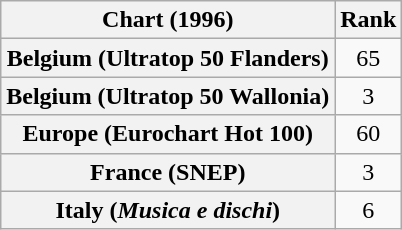<table class="wikitable sortable plainrowheaders" style="text-align:center">
<tr>
<th>Chart (1996)</th>
<th>Rank</th>
</tr>
<tr>
<th scope="row">Belgium (Ultratop 50 Flanders)</th>
<td>65</td>
</tr>
<tr>
<th scope="row">Belgium (Ultratop 50 Wallonia)</th>
<td>3</td>
</tr>
<tr>
<th scope="row">Europe (Eurochart Hot 100)</th>
<td>60</td>
</tr>
<tr>
<th scope="row">France (SNEP)</th>
<td>3</td>
</tr>
<tr>
<th scope="row">Italy (<em>Musica e dischi</em>)</th>
<td>6</td>
</tr>
</table>
